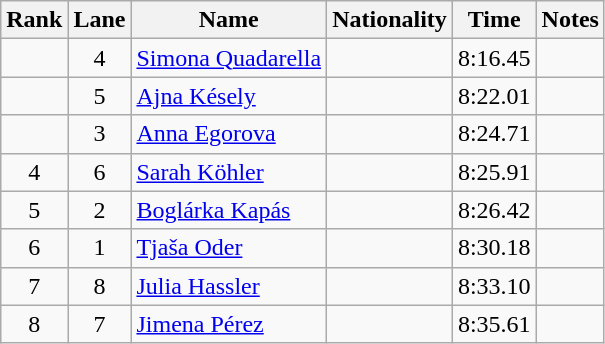<table class="wikitable sortable" style="text-align:center">
<tr>
<th>Rank</th>
<th>Lane</th>
<th>Name</th>
<th>Nationality</th>
<th>Time</th>
<th>Notes</th>
</tr>
<tr>
<td></td>
<td>4</td>
<td align=left><a href='#'>Simona Quadarella</a></td>
<td align=left></td>
<td>8:16.45</td>
<td></td>
</tr>
<tr>
<td></td>
<td>5</td>
<td align=left><a href='#'>Ajna Késely</a></td>
<td align=left></td>
<td>8:22.01</td>
<td></td>
</tr>
<tr>
<td></td>
<td>3</td>
<td align=left><a href='#'>Anna Egorova</a></td>
<td align=left></td>
<td>8:24.71</td>
<td></td>
</tr>
<tr>
<td>4</td>
<td>6</td>
<td align=left><a href='#'>Sarah Köhler</a></td>
<td align=left></td>
<td>8:25.91</td>
<td></td>
</tr>
<tr>
<td>5</td>
<td>2</td>
<td align=left><a href='#'>Boglárka Kapás</a></td>
<td align=left></td>
<td>8:26.42</td>
<td></td>
</tr>
<tr>
<td>6</td>
<td>1</td>
<td align=left><a href='#'>Tjaša Oder</a></td>
<td align=left></td>
<td>8:30.18</td>
<td></td>
</tr>
<tr>
<td>7</td>
<td>8</td>
<td align=left><a href='#'>Julia Hassler</a></td>
<td align=left></td>
<td>8:33.10</td>
<td></td>
</tr>
<tr>
<td>8</td>
<td>7</td>
<td align=left><a href='#'>Jimena Pérez</a></td>
<td align=left></td>
<td>8:35.61</td>
<td></td>
</tr>
</table>
